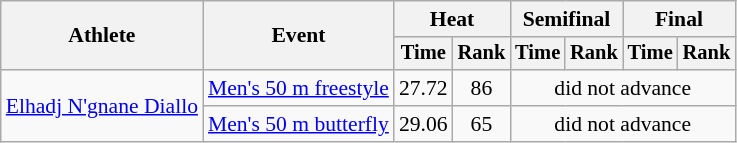<table class=wikitable style="font-size:90%">
<tr>
<th rowspan="2">Athlete</th>
<th rowspan="2">Event</th>
<th colspan="2">Heat</th>
<th colspan="2">Semifinal</th>
<th colspan="2">Final</th>
</tr>
<tr style="font-size:95%">
<th>Time</th>
<th>Rank</th>
<th>Time</th>
<th>Rank</th>
<th>Time</th>
<th>Rank</th>
</tr>
<tr align=center>
<td align=left rowspan=2><a href='#'>Elhadj N'gnane Diallo</a></td>
<td align=left><a href='#'>Men's 50 m freestyle</a></td>
<td>27.72</td>
<td>86</td>
<td colspan=4>did not advance</td>
</tr>
<tr align=center>
<td align=left><a href='#'>Men's 50 m butterfly</a></td>
<td>29.06</td>
<td>65</td>
<td colspan=4>did not advance</td>
</tr>
</table>
